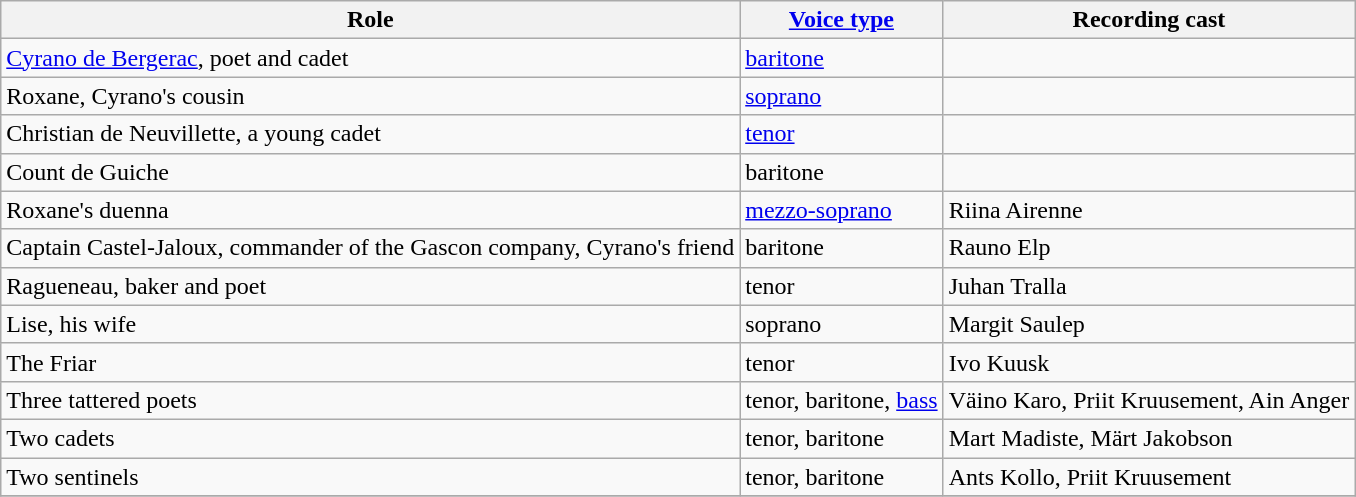<table class="wikitable">
<tr>
<th>Role</th>
<th><a href='#'>Voice type</a></th>
<th>Recording cast</th>
</tr>
<tr>
<td><a href='#'>Cyrano de Bergerac</a>, poet and cadet</td>
<td><a href='#'>baritone</a></td>
<td></td>
</tr>
<tr>
<td>Roxane, Cyrano's cousin</td>
<td><a href='#'>soprano</a></td>
<td></td>
</tr>
<tr>
<td>Christian de Neuvillette, a young cadet</td>
<td><a href='#'>tenor</a></td>
<td></td>
</tr>
<tr>
<td>Count de Guiche</td>
<td>baritone</td>
<td></td>
</tr>
<tr>
<td>Roxane's duenna</td>
<td><a href='#'>mezzo-soprano</a></td>
<td>Riina Airenne</td>
</tr>
<tr>
<td>Captain Castel-Jaloux, commander of the Gascon company, Cyrano's friend</td>
<td>baritone</td>
<td>Rauno Elp</td>
</tr>
<tr>
<td>Ragueneau, baker and poet</td>
<td>tenor</td>
<td>Juhan Tralla</td>
</tr>
<tr>
<td>Lise, his wife</td>
<td>soprano</td>
<td>Margit Saulep</td>
</tr>
<tr>
<td>The Friar</td>
<td>tenor</td>
<td>Ivo Kuusk</td>
</tr>
<tr>
<td>Three tattered poets</td>
<td>tenor, baritone, <a href='#'>bass</a></td>
<td>Väino Karo, Priit Kruusement, Ain Anger</td>
</tr>
<tr>
<td>Two cadets</td>
<td>tenor, baritone</td>
<td>Mart Madiste, Märt Jakobson</td>
</tr>
<tr>
<td>Two sentinels</td>
<td>tenor, baritone</td>
<td>Ants Kollo, Priit Kruusement</td>
</tr>
<tr>
</tr>
</table>
